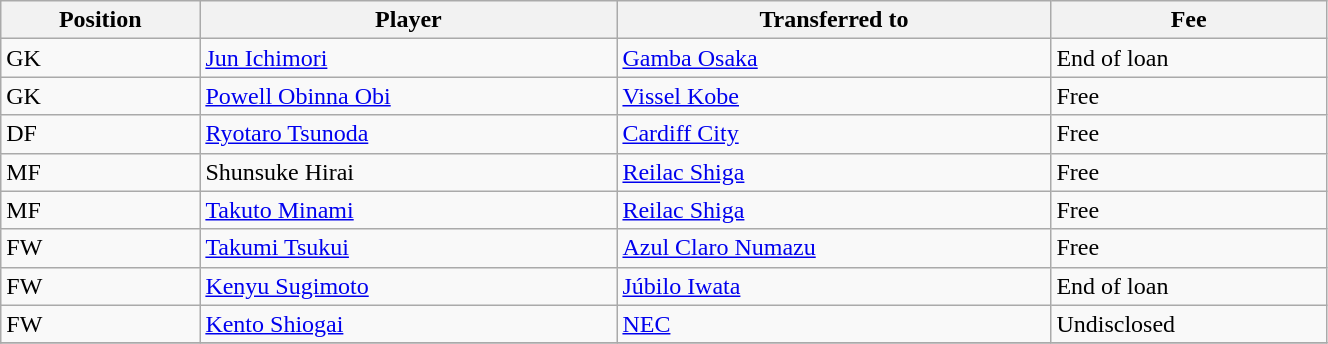<table class="wikitable sortable" style="width:70%; text-align:center; font-size:100%; text-align:left;">
<tr>
<th>Position</th>
<th>Player</th>
<th>Transferred to</th>
<th>Fee</th>
</tr>
<tr>
<td>GK</td>
<td> <a href='#'>Jun Ichimori</a></td>
<td> <a href='#'>Gamba Osaka</a></td>
<td>End of loan </td>
</tr>
<tr>
<td>GK</td>
<td> <a href='#'>Powell Obinna Obi</a></td>
<td> <a href='#'>Vissel Kobe</a></td>
<td>Free </td>
</tr>
<tr>
<td>DF</td>
<td> <a href='#'>Ryotaro Tsunoda</a></td>
<td> <a href='#'>Cardiff City</a></td>
<td>Free </td>
</tr>
<tr>
<td>MF</td>
<td> Shunsuke Hirai</td>
<td> <a href='#'>Reilac Shiga</a></td>
<td>Free </td>
</tr>
<tr>
<td>MF</td>
<td> <a href='#'>Takuto Minami</a></td>
<td> <a href='#'>Reilac Shiga</a></td>
<td>Free </td>
</tr>
<tr>
<td>FW</td>
<td> <a href='#'>Takumi Tsukui</a></td>
<td> <a href='#'>Azul Claro Numazu</a></td>
<td>Free </td>
</tr>
<tr>
<td>FW</td>
<td> <a href='#'>Kenyu Sugimoto</a></td>
<td> <a href='#'>Júbilo Iwata</a></td>
<td>End of loan </td>
</tr>
<tr>
<td>FW</td>
<td> <a href='#'>Kento Shiogai</a></td>
<td> <a href='#'>NEC</a></td>
<td>Undisclosed </td>
</tr>
<tr>
</tr>
</table>
